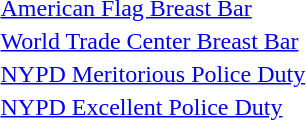<table>
<tr>
<td></td>
<td><a href='#'>American Flag Breast Bar</a></td>
</tr>
<tr>
<td></td>
<td><a href='#'>World Trade Center Breast Bar</a></td>
</tr>
<tr>
<td></td>
<td><a href='#'>NYPD Meritorious Police Duty</a></td>
</tr>
<tr>
<td></td>
<td><a href='#'>NYPD Excellent Police Duty</a></td>
</tr>
</table>
